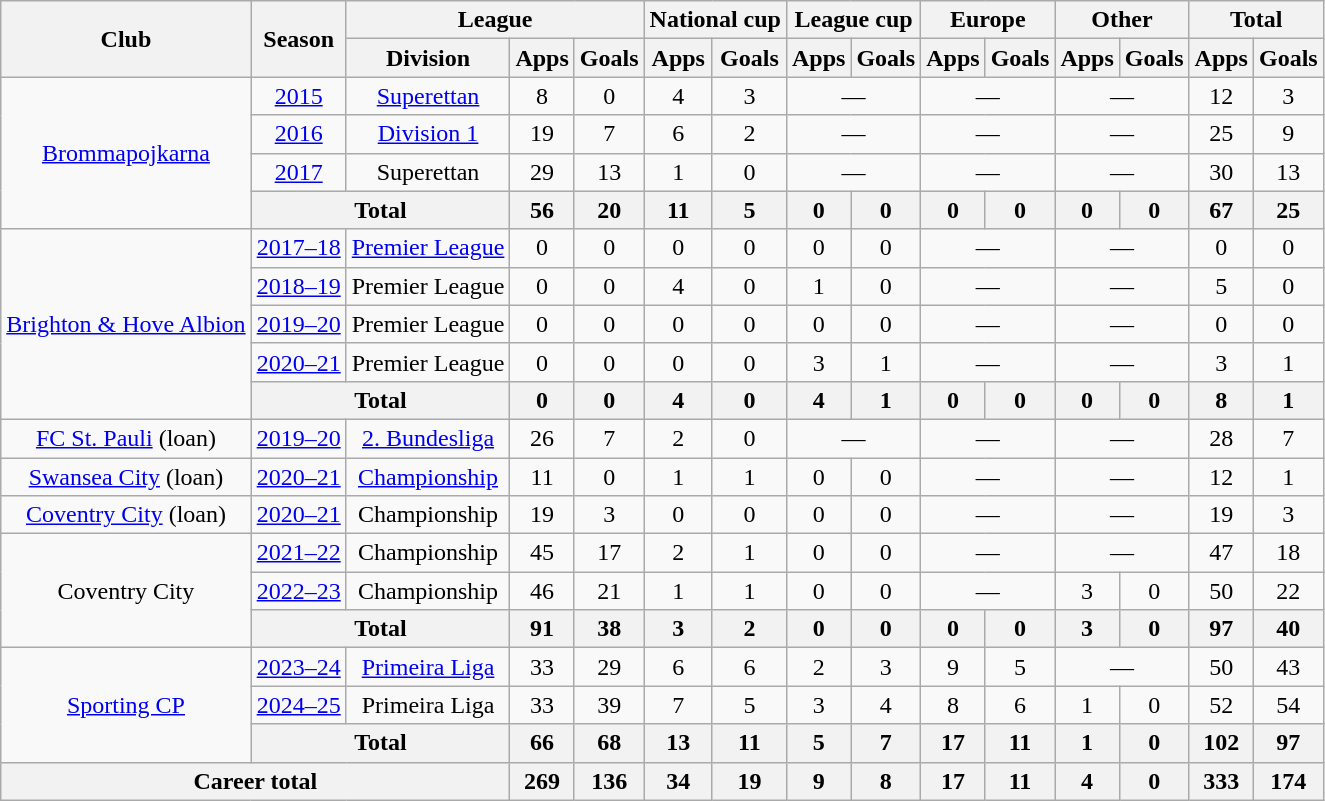<table class=wikitable style="text-align: center;">
<tr>
<th rowspan="2">Club</th>
<th rowspan="2">Season</th>
<th colspan="3">League</th>
<th colspan="2">National cup</th>
<th colspan="2">League cup</th>
<th colspan="2">Europe</th>
<th colspan="2">Other</th>
<th colspan="2">Total</th>
</tr>
<tr>
<th>Division</th>
<th>Apps</th>
<th>Goals</th>
<th>Apps</th>
<th>Goals</th>
<th>Apps</th>
<th>Goals</th>
<th>Apps</th>
<th>Goals</th>
<th>Apps</th>
<th>Goals</th>
<th>Apps</th>
<th>Goals</th>
</tr>
<tr>
<td rowspan="4"><a href='#'>Brommapojkarna</a></td>
<td><a href='#'>2015</a></td>
<td><a href='#'>Superettan</a></td>
<td>8</td>
<td>0</td>
<td>4</td>
<td>3</td>
<td colspan="2">—</td>
<td colspan="2">—</td>
<td colspan="2">—</td>
<td>12</td>
<td>3</td>
</tr>
<tr>
<td><a href='#'>2016</a></td>
<td><a href='#'>Division 1</a></td>
<td>19</td>
<td>7</td>
<td>6</td>
<td>2</td>
<td colspan="2">—</td>
<td colspan="2">—</td>
<td colspan="2">—</td>
<td>25</td>
<td>9</td>
</tr>
<tr>
<td><a href='#'>2017</a></td>
<td>Superettan</td>
<td>29</td>
<td>13</td>
<td>1</td>
<td>0</td>
<td colspan="2">—</td>
<td colspan="2">—</td>
<td colspan="2">—</td>
<td>30</td>
<td>13</td>
</tr>
<tr>
<th colspan="2">Total</th>
<th>56</th>
<th>20</th>
<th>11</th>
<th>5</th>
<th>0</th>
<th>0</th>
<th>0</th>
<th>0</th>
<th>0</th>
<th>0</th>
<th>67</th>
<th>25</th>
</tr>
<tr>
<td rowspan="5"><a href='#'>Brighton & Hove Albion</a></td>
<td><a href='#'>2017–18</a></td>
<td><a href='#'>Premier League</a></td>
<td>0</td>
<td>0</td>
<td>0</td>
<td>0</td>
<td>0</td>
<td>0</td>
<td colspan="2">—</td>
<td colspan="2">—</td>
<td>0</td>
<td>0</td>
</tr>
<tr>
<td><a href='#'>2018–19</a></td>
<td>Premier League</td>
<td>0</td>
<td>0</td>
<td>4</td>
<td>0</td>
<td>1</td>
<td>0</td>
<td colspan="2">—</td>
<td colspan="2">—</td>
<td>5</td>
<td>0</td>
</tr>
<tr>
<td><a href='#'>2019–20</a></td>
<td>Premier League</td>
<td>0</td>
<td>0</td>
<td>0</td>
<td>0</td>
<td>0</td>
<td>0</td>
<td colspan="2">—</td>
<td colspan="2">—</td>
<td>0</td>
<td>0</td>
</tr>
<tr>
<td><a href='#'>2020–21</a></td>
<td>Premier League</td>
<td>0</td>
<td>0</td>
<td>0</td>
<td>0</td>
<td>3</td>
<td>1</td>
<td colspan="2">—</td>
<td colspan="2">—</td>
<td>3</td>
<td>1</td>
</tr>
<tr>
<th colspan="2">Total</th>
<th>0</th>
<th>0</th>
<th>4</th>
<th>0</th>
<th>4</th>
<th>1</th>
<th>0</th>
<th>0</th>
<th>0</th>
<th>0</th>
<th>8</th>
<th>1</th>
</tr>
<tr>
<td><a href='#'>FC St. Pauli</a> (loan)</td>
<td><a href='#'>2019–20</a></td>
<td><a href='#'>2. Bundesliga</a></td>
<td>26</td>
<td>7</td>
<td>2</td>
<td>0</td>
<td colspan="2">—</td>
<td colspan="2">—</td>
<td colspan="2">—</td>
<td>28</td>
<td>7</td>
</tr>
<tr>
<td><a href='#'>Swansea City</a> (loan)</td>
<td><a href='#'>2020–21</a></td>
<td><a href='#'>Championship</a></td>
<td>11</td>
<td>0</td>
<td>1</td>
<td>1</td>
<td>0</td>
<td>0</td>
<td colspan="2">—</td>
<td colspan="2">—</td>
<td>12</td>
<td>1</td>
</tr>
<tr>
<td><a href='#'>Coventry City</a> (loan)</td>
<td><a href='#'>2020–21</a></td>
<td>Championship</td>
<td>19</td>
<td>3</td>
<td>0</td>
<td>0</td>
<td>0</td>
<td>0</td>
<td colspan="2">—</td>
<td colspan="2">—</td>
<td>19</td>
<td>3</td>
</tr>
<tr>
<td rowspan="3">Coventry City</td>
<td><a href='#'>2021–22</a></td>
<td>Championship</td>
<td>45</td>
<td>17</td>
<td>2</td>
<td>1</td>
<td>0</td>
<td>0</td>
<td colspan="2">—</td>
<td colspan="2">—</td>
<td>47</td>
<td>18</td>
</tr>
<tr>
<td><a href='#'>2022–23</a></td>
<td>Championship</td>
<td>46</td>
<td>21</td>
<td>1</td>
<td>1</td>
<td>0</td>
<td>0</td>
<td colspan="2">—</td>
<td>3</td>
<td>0</td>
<td>50</td>
<td>22</td>
</tr>
<tr>
<th colspan="2">Total</th>
<th>91</th>
<th>38</th>
<th>3</th>
<th>2</th>
<th>0</th>
<th>0</th>
<th>0</th>
<th>0</th>
<th>3</th>
<th>0</th>
<th>97</th>
<th>40</th>
</tr>
<tr>
<td rowspan="3"><a href='#'>Sporting CP</a></td>
<td><a href='#'>2023–24</a></td>
<td><a href='#'>Primeira Liga</a></td>
<td>33</td>
<td>29</td>
<td>6</td>
<td>6</td>
<td>2</td>
<td>3</td>
<td>9</td>
<td>5</td>
<td colspan="2">—</td>
<td>50</td>
<td>43</td>
</tr>
<tr>
<td><a href='#'>2024–25</a></td>
<td>Primeira Liga</td>
<td>33</td>
<td>39</td>
<td>7</td>
<td>5</td>
<td>3</td>
<td>4</td>
<td>8</td>
<td>6</td>
<td>1</td>
<td>0</td>
<td>52</td>
<td>54</td>
</tr>
<tr>
<th colspan="2">Total</th>
<th>66</th>
<th>68</th>
<th>13</th>
<th>11</th>
<th>5</th>
<th>7</th>
<th>17</th>
<th>11</th>
<th>1</th>
<th>0</th>
<th>102</th>
<th>97</th>
</tr>
<tr>
<th colspan="3">Career total</th>
<th>269</th>
<th>136</th>
<th>34</th>
<th>19</th>
<th>9</th>
<th>8</th>
<th>17</th>
<th>11</th>
<th>4</th>
<th>0</th>
<th>333</th>
<th>174</th>
</tr>
</table>
